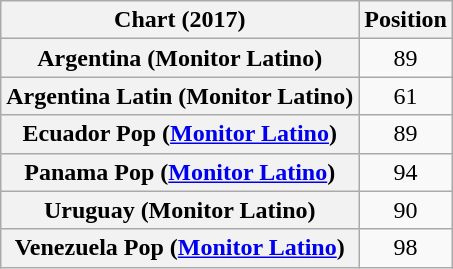<table class="wikitable plainrowheaders sortable" style="text-align:center">
<tr>
<th scope="col">Chart (2017)</th>
<th scope="col">Position</th>
</tr>
<tr>
<th scope="row">Argentina (Monitor Latino)</th>
<td>89</td>
</tr>
<tr>
<th scope="row">Argentina Latin (Monitor Latino)</th>
<td>61</td>
</tr>
<tr>
<th scope="row">Ecuador Pop (<a href='#'>Monitor Latino</a>)</th>
<td>89</td>
</tr>
<tr>
<th scope="row">Panama Pop (<a href='#'>Monitor Latino</a>)</th>
<td>94</td>
</tr>
<tr>
<th scope="row">Uruguay (Monitor Latino)</th>
<td>90</td>
</tr>
<tr>
<th scope="row">Venezuela Pop (<a href='#'>Monitor Latino</a>)</th>
<td>98</td>
</tr>
</table>
